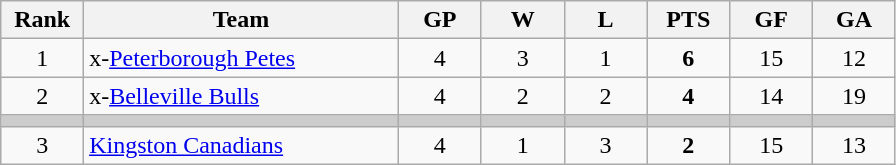<table class="wikitable sortable" style="text-align:center">
<tr>
<th width="7.5%">Rank</th>
<th width="28.5%">Team</th>
<th width="7.5%">GP</th>
<th width="7.5%">W</th>
<th width="7.5%">L</th>
<th width="7.5%">PTS</th>
<th width="7.5%">GF</th>
<th width="7.5%">GA</th>
</tr>
<tr>
<td>1</td>
<td align=left>x-<a href='#'>Peterborough Petes</a></td>
<td>4</td>
<td>3</td>
<td>1</td>
<td><strong>6</strong></td>
<td>15</td>
<td>12</td>
</tr>
<tr>
<td>2</td>
<td align=left>x-<a href='#'>Belleville Bulls</a></td>
<td>4</td>
<td>2</td>
<td>2</td>
<td><strong>4</strong></td>
<td>14</td>
<td>19</td>
</tr>
<tr style="background-color:#cccccc;">
<td></td>
<td></td>
<td></td>
<td></td>
<td></td>
<td></td>
<td></td>
<td></td>
</tr>
<tr>
<td>3</td>
<td align=left><a href='#'>Kingston Canadians</a></td>
<td>4</td>
<td>1</td>
<td>3</td>
<td><strong>2</strong></td>
<td>15</td>
<td>13</td>
</tr>
</table>
